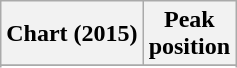<table class="wikitable plainrowheaders sortable" style="text-align:center;">
<tr>
<th scope="col">Chart (2015)</th>
<th scope="col">Peak<br>position</th>
</tr>
<tr>
</tr>
<tr>
</tr>
<tr>
</tr>
<tr>
</tr>
</table>
